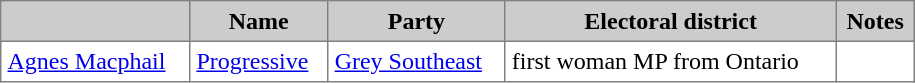<table border="1" cellpadding="4" width="610" cellspacing="0" style="border-collapse: collapse" width="100%" class="sortable">
<tr bgcolor="CCCCCC">
<th></th>
<th>Name</th>
<th>Party</th>
<th>Electoral district</th>
<th>Notes</th>
</tr>
<tr>
<td><a href='#'>Agnes Macphail</a></td>
<td><a href='#'>Progressive</a></td>
<td><a href='#'>Grey Southeast</a></td>
<td>first woman MP from Ontario</td>
</tr>
</table>
